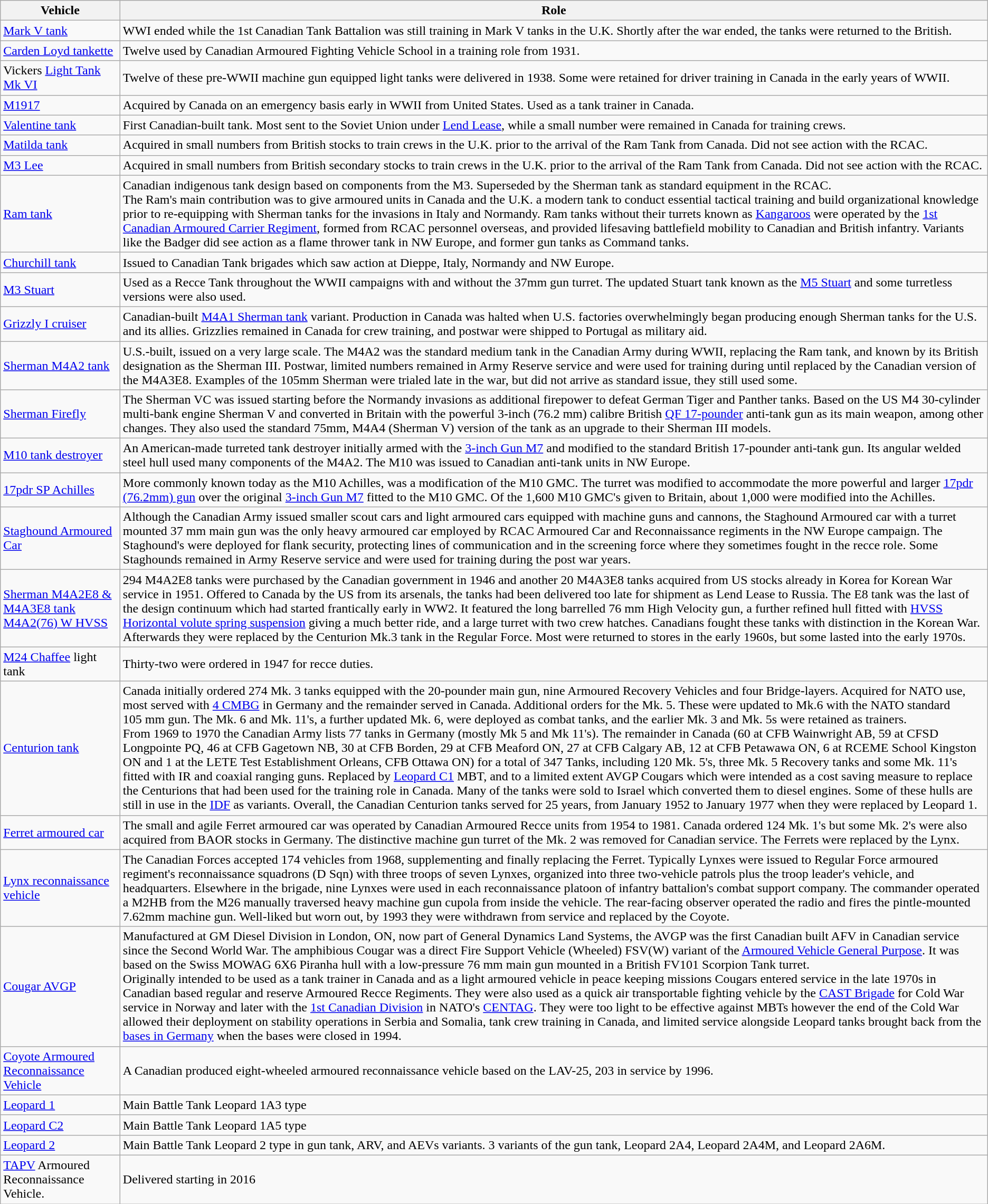<table class="wikitable">
<tr>
<th>Vehicle</th>
<th>Role</th>
</tr>
<tr>
<td><a href='#'>Mark V tank</a></td>
<td>WWI ended while the 1st Canadian Tank Battalion was still training in Mark V tanks in the U.K. Shortly after the war ended, the tanks were returned to the British.</td>
</tr>
<tr>
<td><a href='#'>Carden Loyd tankette</a></td>
<td>Twelve used by Canadian Armoured Fighting Vehicle School in a training role from 1931.</td>
</tr>
<tr>
<td>Vickers <a href='#'>Light Tank Mk VI</a></td>
<td>Twelve of these pre-WWII machine gun equipped light tanks were delivered in 1938.  Some were retained for driver training in Canada in the early years of WWII.</td>
</tr>
<tr>
<td><a href='#'>M1917</a></td>
<td>Acquired by Canada on an emergency basis early in WWII from United States.  Used as a tank trainer in Canada.</td>
</tr>
<tr>
<td><a href='#'>Valentine tank</a></td>
<td>First Canadian-built tank.  Most sent to the Soviet Union under <a href='#'>Lend Lease</a>, while a small number were remained in Canada for training crews.</td>
</tr>
<tr>
<td><a href='#'>Matilda tank</a></td>
<td>Acquired in small numbers from British stocks to train crews in the U.K. prior to the arrival of the Ram Tank from Canada.  Did not see action with the RCAC.</td>
</tr>
<tr>
<td><a href='#'>M3 Lee</a></td>
<td>Acquired in small numbers from British secondary stocks to train crews in the U.K. prior to the arrival of the Ram Tank from Canada.  Did not see action with the RCAC.</td>
</tr>
<tr>
<td><a href='#'>Ram tank</a></td>
<td>Canadian indigenous tank design based on components from the M3.  Superseded by the Sherman tank as standard equipment in the RCAC.<br>The Ram's main contribution was to give armoured units in Canada and the U.K. a modern tank to conduct essential tactical training and build organizational knowledge prior to re-equipping with Sherman tanks for the invasions in Italy and Normandy.  
Ram tanks without their turrets known as <a href='#'>Kangaroos</a> were operated by the <a href='#'>1st Canadian Armoured Carrier Regiment</a>, formed from RCAC personnel overseas, and provided lifesaving battlefield mobility to Canadian and British infantry.
Variants like the Badger did see action as a flame thrower tank in NW Europe, and former gun tanks as Command tanks.</td>
</tr>
<tr>
<td><a href='#'>Churchill tank</a></td>
<td>Issued to Canadian Tank brigades which saw action at Dieppe, Italy, Normandy and NW Europe.</td>
</tr>
<tr>
<td><a href='#'>M3 Stuart</a></td>
<td>Used as a Recce Tank throughout the WWII campaigns with and without the 37mm gun turret. The updated Stuart tank known as the <a href='#'>M5 Stuart</a> and some turretless versions were also used.</td>
</tr>
<tr>
<td><a href='#'>Grizzly I cruiser</a></td>
<td>Canadian-built <a href='#'>M4A1 Sherman tank</a> variant.  Production in Canada was halted when U.S. factories overwhelmingly began producing enough Sherman tanks for the U.S. and its allies.  Grizzlies remained in Canada for crew training, and postwar were shipped to Portugal as military aid.</td>
</tr>
<tr>
<td><a href='#'>Sherman M4A2 tank</a></td>
<td>U.S.-built, issued on a very large scale.  The M4A2 was the standard medium tank in the Canadian Army during WWII, replacing the Ram tank, and known by its British designation as the Sherman III.  Postwar, limited numbers remained in Army Reserve service and were used for training during until replaced by the Canadian version of the M4A3E8.  Examples of the 105mm Sherman were trialed late in the war, but did not arrive as standard issue, they still used some.</td>
</tr>
<tr>
<td><a href='#'>Sherman Firefly</a></td>
<td>The Sherman VC was issued starting before the Normandy invasions as additional firepower to defeat German Tiger and Panther tanks. Based on the US M4 30-cylinder multi-bank engine Sherman V and converted in Britain with the powerful 3-inch (76.2 mm) calibre British <a href='#'>QF 17-pounder</a> anti-tank gun as its main weapon, among other changes. They also used the standard 75mm, M4A4 (Sherman V) version of the tank as an upgrade to their Sherman III models.</td>
</tr>
<tr>
<td><a href='#'>M10 tank destroyer</a></td>
<td>An American-made turreted tank destroyer initially armed with the <a href='#'>3-inch Gun M7</a> and modified to the standard British 17-pounder anti-tank gun.  Its angular welded steel hull used many components of the M4A2. The M10 was issued to Canadian anti-tank units in NW Europe.</td>
</tr>
<tr>
<td><a href='#'>17pdr SP Achilles</a></td>
<td>More commonly known today as the M10 Achilles, was a modification of the M10 GMC.  The turret was modified to accommodate the more powerful and larger <a href='#'>17pdr (76.2mm) gun</a> over the original <a href='#'>3-inch Gun M7</a> fitted to the M10 GMC. Of the 1,600 M10 GMC's given to Britain, about 1,000 were modified into the Achilles.</td>
</tr>
<tr>
<td><a href='#'>Staghound Armoured Car</a></td>
<td>Although the Canadian Army issued smaller scout cars and light armoured cars equipped with machine guns and cannons, the Staghound Armoured car with a turret mounted 37 mm main gun was the only heavy armoured car employed by RCAC Armoured Car and Reconnaissance regiments in the NW Europe campaign. The Staghound's were deployed for flank security, protecting lines of communication and in the screening force where they sometimes fought in the recce role. Some Staghounds remained in Army Reserve service and were used for training during the post war years.</td>
</tr>
<tr>
<td><a href='#'>Sherman M4A2E8 & M4A3E8 tank M4A2(76) W HVSS</a></td>
<td>294 M4A2E8 tanks were purchased by the Canadian government in 1946 and another 20 M4A3E8 tanks acquired from US stocks already in Korea for Korean War service in 1951.  Offered to Canada by the US from its arsenals, the tanks had been delivered too late for shipment as Lend Lease to Russia. The E8 tank was the last of the design continuum which had started frantically early in WW2.  It featured the long barrelled 76 mm High Velocity gun, a further refined hull fitted with <a href='#'>HVSS Horizontal volute spring suspension</a> giving a much better ride, and a large turret with two crew hatches.  Canadians fought these tanks with distinction in the Korean War.  Afterwards they were replaced by the Centurion Mk.3 tank in the Regular Force.  Most were returned to stores in the early 1960s, but some lasted into the early 1970s.</td>
</tr>
<tr>
<td><a href='#'>M24 Chaffee</a> light tank</td>
<td>Thirty-two were ordered in 1947 for recce duties.</td>
</tr>
<tr>
<td><a href='#'>Centurion tank</a></td>
<td>Canada initially ordered 274 Mk. 3 tanks equipped with the 20-pounder main gun, nine Armoured Recovery Vehicles and four Bridge-layers. Acquired for NATO use, most served with <a href='#'>4 CMBG</a> in Germany and the remainder served in Canada. Additional orders for the Mk. 5.  These were updated to Mk.6 with the NATO standard 105 mm gun. The Mk. 6 and Mk. 11's, a further updated Mk. 6, were deployed as combat tanks, and the earlier Mk. 3 and Mk. 5s were retained as trainers.<br>From 1969 to 1970 the Canadian Army lists 77 tanks in Germany (mostly Mk 5 and Mk 11's).  The remainder in Canada (60 at CFB Wainwright AB, 59 at CFSD Longpointe PQ, 46 at CFB Gagetown NB, 30 at CFB Borden, 29 at CFB Meaford ON, 27 at CFB Calgary AB, 12 at CFB Petawawa ON, 6 at RCEME School Kingston ON and 1 at the LETE Test Establishment Orleans, CFB Ottawa ON) for a total of 347 Tanks, including 120 Mk. 5's, three Mk. 5 Recovery tanks and some Mk. 11's fitted with IR and coaxial ranging guns. Replaced by <a href='#'>Leopard C1</a> MBT, and to a limited extent AVGP Cougars which were intended as a cost saving measure to replace the Centurions that had been used for the training role in Canada. Many of the tanks were sold to Israel which converted them to diesel engines. Some of these hulls are still in use in the <a href='#'>IDF</a> as variants. Overall, the Canadian Centurion tanks served for 25 years, from January 1952 to January 1977 when they were replaced by Leopard 1.</td>
</tr>
<tr>
<td><a href='#'>Ferret armoured car</a></td>
<td>The small and agile Ferret armoured car was operated by Canadian Armoured Recce units from 1954 to 1981. Canada ordered 124 Mk. 1's but some Mk. 2's were also acquired from BAOR stocks in Germany.  The distinctive machine gun turret of the Mk. 2 was removed for Canadian service.  The Ferrets were replaced by the Lynx.</td>
</tr>
<tr>
<td><a href='#'>Lynx reconnaissance vehicle</a></td>
<td>The Canadian Forces accepted 174 vehicles from 1968, supplementing and finally replacing the Ferret. Typically Lynxes were issued to Regular Force armoured regiment's reconnaissance squadrons (D Sqn) with three troops of seven Lynxes, organized into three two-vehicle patrols plus the troop leader's vehicle, and headquarters. Elsewhere in the brigade, nine Lynxes were used in each reconnaissance platoon of infantry battalion's combat support company. The commander operated a M2HB from the M26 manually traversed heavy machine gun cupola from inside the vehicle. The rear-facing observer operated the radio and fires the pintle-mounted 7.62mm machine gun. Well-liked but worn out, by 1993 they were withdrawn from service and replaced by the Coyote.</td>
</tr>
<tr>
<td><a href='#'>Cougar AVGP</a></td>
<td>Manufactured at GM Diesel Division in London, ON, now part of General Dynamics Land Systems, the AVGP was the first Canadian built AFV in Canadian service since the Second World War. The amphibious Cougar was a direct Fire Support Vehicle (Wheeled) FSV(W) variant of the <a href='#'>Armoured Vehicle General Purpose</a>. It was based on the Swiss MOWAG 6X6 Piranha hull with a low-pressure 76 mm main gun mounted in a British FV101 Scorpion Tank turret.<br>Originally intended to be used as a tank trainer in Canada and as a light armoured vehicle in peace keeping missions Cougars entered service in the late 1970s in Canadian based regular and reserve Armoured Recce Regiments. They were also used as a quick air transportable fighting vehicle by the <a href='#'>CAST Brigade</a> for Cold War service in Norway and later with the <a href='#'>1st Canadian Division</a> in NATO's <a href='#'>CENTAG</a>. They were too light to be effective against MBTs however the end of the Cold War allowed their deployment on stability operations in Serbia and Somalia, tank crew training in Canada, and limited service alongside Leopard tanks brought back from the <a href='#'>bases in Germany</a> when the bases were closed in 1994.</td>
</tr>
<tr>
<td><a href='#'>Coyote Armoured Reconnaissance Vehicle</a></td>
<td>A Canadian produced eight-wheeled armoured reconnaissance vehicle based on the LAV-25, 203 in service by 1996.</td>
</tr>
<tr>
<td><a href='#'>Leopard 1</a></td>
<td>Main Battle Tank Leopard 1A3 type</td>
</tr>
<tr>
<td><a href='#'>Leopard C2</a></td>
<td>Main Battle Tank Leopard 1A5 type</td>
</tr>
<tr>
<td><a href='#'>Leopard 2</a></td>
<td>Main Battle Tank Leopard 2 type in gun tank, ARV, and AEVs variants. 3 variants of the gun tank, Leopard 2A4, Leopard 2A4M, and Leopard 2A6M.</td>
</tr>
<tr>
<td><a href='#'>TAPV</a> Armoured Reconnaissance Vehicle.</td>
<td>Delivered starting in 2016</td>
</tr>
</table>
